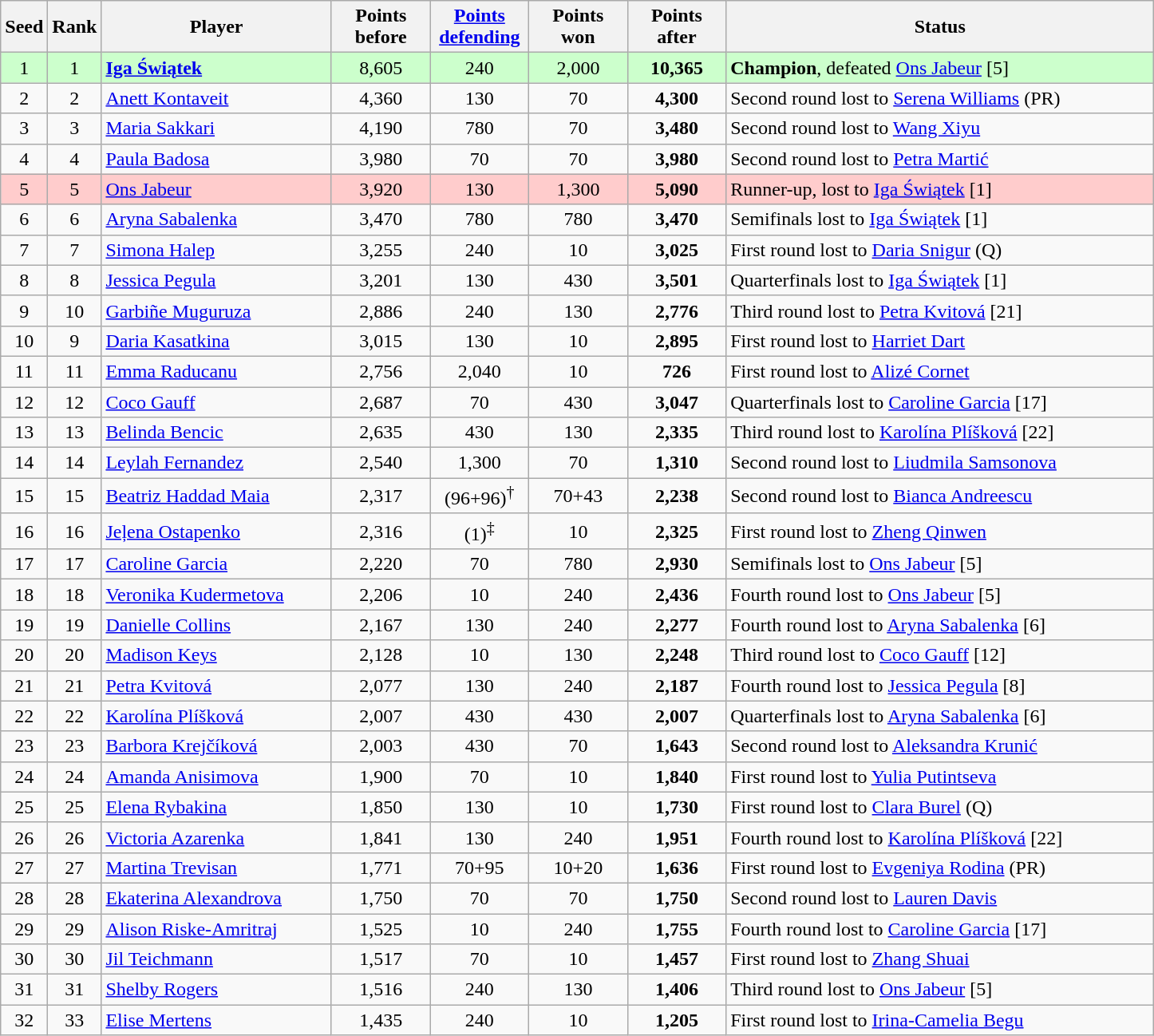<table class="wikitable sortable">
<tr>
<th style="width:30px;">Seed</th>
<th style="width:30px;">Rank</th>
<th style="width:185px;">Player</th>
<th style="width:75px;">Points before</th>
<th style="width:75px;"><a href='#'>Points defending</a></th>
<th style="width:75px;">Points won</th>
<th style="width:75px;">Points after</th>
<th style="width:350px;">Status</th>
</tr>
<tr bgcolor=#cfc>
<td style="text-align:center;">1</td>
<td style="text-align:center;">1</td>
<td> <strong><a href='#'>Iga Świątek</a></strong></td>
<td style="text-align:center;">8,605</td>
<td style="text-align:center;">240</td>
<td style="text-align:center;">2,000</td>
<td style="text-align:center;"><strong>10,365</strong></td>
<td><strong>Champion</strong>, defeated  <a href='#'>Ons Jabeur</a> [5]</td>
</tr>
<tr>
<td style="text-align:center;">2</td>
<td style="text-align:center;">2</td>
<td> <a href='#'>Anett Kontaveit</a></td>
<td style="text-align:center;">4,360</td>
<td style="text-align:center;">130</td>
<td style="text-align:center;">70</td>
<td style="text-align:center;"><strong>4,300</strong></td>
<td>Second round lost to  <a href='#'>Serena Williams</a> (PR)</td>
</tr>
<tr>
<td style="text-align:center;">3</td>
<td style="text-align:center;">3</td>
<td> <a href='#'>Maria Sakkari</a></td>
<td style="text-align:center;">4,190</td>
<td style="text-align:center;">780</td>
<td style="text-align:center;">70</td>
<td style="text-align:center;"><strong>3,480</strong></td>
<td>Second round lost to  <a href='#'>Wang Xiyu</a></td>
</tr>
<tr>
<td style="text-align:center;">4</td>
<td style="text-align:center;">4</td>
<td> <a href='#'>Paula Badosa</a></td>
<td style="text-align:center;">3,980</td>
<td style="text-align:center;">70</td>
<td style="text-align:center;">70</td>
<td style="text-align:center;"><strong>3,980</strong></td>
<td>Second round lost to  <a href='#'>Petra Martić</a></td>
</tr>
<tr bgcolor=#fcc>
<td style="text-align:center;">5</td>
<td style="text-align:center;">5</td>
<td> <a href='#'>Ons Jabeur</a></td>
<td style="text-align:center;">3,920</td>
<td style="text-align:center;">130</td>
<td style="text-align:center;">1,300</td>
<td style="text-align:center;"><strong>5,090</strong></td>
<td>Runner-up, lost to  <a href='#'>Iga Świątek</a> [1]</td>
</tr>
<tr>
<td style="text-align:center;">6</td>
<td style="text-align:center;">6</td>
<td> <a href='#'>Aryna Sabalenka</a></td>
<td style="text-align:center;">3,470</td>
<td style="text-align:center;">780</td>
<td style="text-align:center;">780</td>
<td style="text-align:center;"><strong>3,470</strong></td>
<td>Semifinals lost to  <a href='#'>Iga Świątek</a> [1]</td>
</tr>
<tr>
<td style="text-align:center;">7</td>
<td style="text-align:center;">7</td>
<td> <a href='#'>Simona Halep</a></td>
<td style="text-align:center;">3,255</td>
<td style="text-align:center;">240</td>
<td style="text-align:center;">10</td>
<td style="text-align:center;"><strong>3,025</strong></td>
<td>First round lost to  <a href='#'>Daria Snigur</a> (Q)</td>
</tr>
<tr>
<td style="text-align:center;">8</td>
<td style="text-align:center;">8</td>
<td> <a href='#'>Jessica Pegula</a></td>
<td style="text-align:center;">3,201</td>
<td style="text-align:center;">130</td>
<td style="text-align:center;">430</td>
<td style="text-align:center;"><strong>3,501</strong></td>
<td>Quarterfinals lost to  <a href='#'>Iga Świątek</a> [1]</td>
</tr>
<tr>
<td style="text-align:center;">9</td>
<td style="text-align:center;">10</td>
<td> <a href='#'>Garbiñe Muguruza</a></td>
<td style="text-align:center;">2,886</td>
<td style="text-align:center;">240</td>
<td style="text-align:center;">130</td>
<td style="text-align:center;"><strong>2,776</strong></td>
<td>Third round lost to  <a href='#'>Petra Kvitová</a> [21]</td>
</tr>
<tr>
<td style="text-align:center;">10</td>
<td style="text-align:center;">9</td>
<td> <a href='#'>Daria Kasatkina</a></td>
<td style="text-align:center;">3,015</td>
<td style="text-align:center;">130</td>
<td style="text-align:center;">10</td>
<td style="text-align:center;"><strong>2,895</strong></td>
<td>First round lost to  <a href='#'>Harriet Dart</a></td>
</tr>
<tr>
<td style="text-align:center;">11</td>
<td style="text-align:center;">11</td>
<td> <a href='#'>Emma Raducanu</a></td>
<td style="text-align:center;">2,756</td>
<td style="text-align:center;">2,040</td>
<td style="text-align:center;">10</td>
<td style="text-align:center;"><strong>726</strong></td>
<td>First round lost to  <a href='#'>Alizé Cornet</a></td>
</tr>
<tr>
<td style="text-align:center;">12</td>
<td style="text-align:center;">12</td>
<td> <a href='#'>Coco Gauff</a></td>
<td style="text-align:center;">2,687</td>
<td style="text-align:center;">70</td>
<td style="text-align:center;">430</td>
<td style="text-align:center;"><strong>3,047</strong></td>
<td>Quarterfinals lost to  <a href='#'>Caroline Garcia</a> [17]</td>
</tr>
<tr>
<td style="text-align:center;">13</td>
<td style="text-align:center;">13</td>
<td> <a href='#'>Belinda Bencic</a></td>
<td style="text-align:center;">2,635</td>
<td style="text-align:center;">430</td>
<td style="text-align:center;">130</td>
<td style="text-align:center;"><strong>2,335</strong></td>
<td>Third round lost to  <a href='#'>Karolína Plíšková</a> [22]</td>
</tr>
<tr>
<td style="text-align:center;">14</td>
<td style="text-align:center;">14</td>
<td> <a href='#'>Leylah Fernandez</a></td>
<td style="text-align:center;">2,540</td>
<td style="text-align:center;">1,300</td>
<td style="text-align:center;">70</td>
<td style="text-align:center;"><strong>1,310</strong></td>
<td>Second round lost to  <a href='#'>Liudmila Samsonova</a></td>
</tr>
<tr>
<td style="text-align:center;">15</td>
<td style="text-align:center;">15</td>
<td> <a href='#'>Beatriz Haddad Maia</a></td>
<td style="text-align:center;">2,317</td>
<td style="text-align:center;">(96+96)<sup>†</sup></td>
<td style="text-align:center;">70+43</td>
<td style="text-align:center;"><strong>2,238</strong></td>
<td>Second round lost to  <a href='#'>Bianca Andreescu</a></td>
</tr>
<tr>
<td style="text-align:center;">16</td>
<td style="text-align:center;">16</td>
<td> <a href='#'>Jeļena Ostapenko</a></td>
<td style="text-align:center;">2,316</td>
<td style="text-align:center;">(1)<sup>‡</sup></td>
<td style="text-align:center;">10</td>
<td style="text-align:center;"><strong>2,325</strong></td>
<td>First round lost to  <a href='#'>Zheng Qinwen</a></td>
</tr>
<tr>
<td style="text-align:center;">17</td>
<td style="text-align:center;">17</td>
<td> <a href='#'>Caroline Garcia</a></td>
<td style="text-align:center;">2,220</td>
<td style="text-align:center;">70</td>
<td style="text-align:center;">780</td>
<td style="text-align:center;"><strong>2,930</strong></td>
<td>Semifinals lost to  <a href='#'>Ons Jabeur</a> [5]</td>
</tr>
<tr>
<td style="text-align:center;">18</td>
<td style="text-align:center;">18</td>
<td> <a href='#'>Veronika Kudermetova</a></td>
<td style="text-align:center;">2,206</td>
<td style="text-align:center;">10</td>
<td style="text-align:center;">240</td>
<td style="text-align:center;"><strong>2,436</strong></td>
<td>Fourth round lost to  <a href='#'>Ons Jabeur</a> [5]</td>
</tr>
<tr>
<td style="text-align:center;">19</td>
<td style="text-align:center;">19</td>
<td> <a href='#'>Danielle Collins</a></td>
<td style="text-align:center;">2,167</td>
<td style="text-align:center;">130</td>
<td style="text-align:center;">240</td>
<td style="text-align:center;"><strong>2,277</strong></td>
<td>Fourth round lost to <a href='#'>Aryna Sabalenka</a> [6]</td>
</tr>
<tr>
<td style="text-align:center;">20</td>
<td style="text-align:center;">20</td>
<td> <a href='#'>Madison Keys</a></td>
<td style="text-align:center;">2,128</td>
<td style="text-align:center;">10</td>
<td style="text-align:center;">130</td>
<td style="text-align:center;"><strong>2,248</strong></td>
<td>Third round lost to  <a href='#'>Coco Gauff</a> [12]</td>
</tr>
<tr>
<td style="text-align:center;">21</td>
<td style="text-align:center;">21</td>
<td> <a href='#'>Petra Kvitová</a></td>
<td style="text-align:center;">2,077</td>
<td style="text-align:center;">130</td>
<td style="text-align:center;">240</td>
<td style="text-align:center;"><strong>2,187</strong></td>
<td>Fourth round lost to  <a href='#'>Jessica Pegula</a> [8]</td>
</tr>
<tr>
<td style="text-align:center;">22</td>
<td style="text-align:center;">22</td>
<td> <a href='#'>Karolína Plíšková</a></td>
<td style="text-align:center;">2,007</td>
<td style="text-align:center;">430</td>
<td style="text-align:center;">430</td>
<td style="text-align:center;"><strong>2,007</strong></td>
<td>Quarterfinals lost to  <a href='#'>Aryna Sabalenka</a> [6]</td>
</tr>
<tr>
<td style="text-align:center;">23</td>
<td style="text-align:center;">23</td>
<td> <a href='#'>Barbora Krejčíková</a></td>
<td style="text-align:center;">2,003</td>
<td style="text-align:center;">430</td>
<td style="text-align:center;">70</td>
<td style="text-align:center;"><strong>1,643</strong></td>
<td>Second round lost to  <a href='#'>Aleksandra Krunić</a></td>
</tr>
<tr>
<td style="text-align:center;">24</td>
<td style="text-align:center;">24</td>
<td> <a href='#'>Amanda Anisimova</a></td>
<td style="text-align:center;">1,900</td>
<td style="text-align:center;">70</td>
<td style="text-align:center;">10</td>
<td style="text-align:center;"><strong>1,840</strong></td>
<td>First round lost to  <a href='#'>Yulia Putintseva</a></td>
</tr>
<tr>
<td style="text-align:center;">25</td>
<td style="text-align:center;">25</td>
<td> <a href='#'>Elena Rybakina</a></td>
<td style="text-align:center;">1,850</td>
<td style="text-align:center;">130</td>
<td style="text-align:center;">10</td>
<td style="text-align:center;"><strong>1,730</strong></td>
<td>First round lost to  <a href='#'>Clara Burel</a> (Q)</td>
</tr>
<tr>
<td style="text-align:center;">26</td>
<td style="text-align:center;">26</td>
<td> <a href='#'>Victoria Azarenka</a></td>
<td style="text-align:center;">1,841</td>
<td style="text-align:center;">130</td>
<td style="text-align:center;">240</td>
<td style="text-align:center;"><strong>1,951</strong></td>
<td>Fourth round lost to  <a href='#'>Karolína Plíšková</a> [22]</td>
</tr>
<tr>
<td style="text-align:center;">27</td>
<td style="text-align:center;">27</td>
<td> <a href='#'>Martina Trevisan</a></td>
<td style="text-align:center;">1,771</td>
<td style="text-align:center;">70+95</td>
<td style="text-align:center;">10+20</td>
<td style="text-align:center;"><strong>1,636</strong></td>
<td>First round lost to  <a href='#'>Evgeniya Rodina</a> (PR)</td>
</tr>
<tr>
<td style="text-align:center;">28</td>
<td style="text-align:center;">28</td>
<td> <a href='#'>Ekaterina Alexandrova</a></td>
<td style="text-align:center;">1,750</td>
<td style="text-align:center;">70</td>
<td style="text-align:center;">70</td>
<td style="text-align:center;"><strong>1,750</strong></td>
<td>Second round lost to  <a href='#'>Lauren Davis</a></td>
</tr>
<tr>
<td style="text-align:center;">29</td>
<td style="text-align:center;">29</td>
<td> <a href='#'>Alison Riske-Amritraj</a></td>
<td style="text-align:center;">1,525</td>
<td style="text-align:center;">10</td>
<td style="text-align:center;">240</td>
<td style="text-align:center;"><strong>1,755</strong></td>
<td>Fourth round lost to  <a href='#'>Caroline Garcia</a> [17]</td>
</tr>
<tr>
<td style="text-align:center;">30</td>
<td style="text-align:center;">30</td>
<td> <a href='#'>Jil Teichmann</a></td>
<td style="text-align:center;">1,517</td>
<td style="text-align:center;">70</td>
<td style="text-align:center;">10</td>
<td style="text-align:center;"><strong>1,457</strong></td>
<td>First round lost to  <a href='#'>Zhang Shuai</a></td>
</tr>
<tr>
<td style="text-align:center;">31</td>
<td style="text-align:center;">31</td>
<td> <a href='#'>Shelby Rogers</a></td>
<td style="text-align:center;">1,516</td>
<td style="text-align:center;">240</td>
<td style="text-align:center;">130</td>
<td style="text-align:center;"><strong>1,406</strong></td>
<td>Third round lost to  <a href='#'>Ons Jabeur</a> [5]</td>
</tr>
<tr>
<td style="text-align:center;">32</td>
<td style="text-align:center;">33</td>
<td> <a href='#'>Elise Mertens</a></td>
<td style="text-align:center;">1,435</td>
<td style="text-align:center;">240</td>
<td style="text-align:center;">10</td>
<td style="text-align:center;"><strong>1,205</strong></td>
<td>First round lost to  <a href='#'>Irina-Camelia Begu</a></td>
</tr>
</table>
